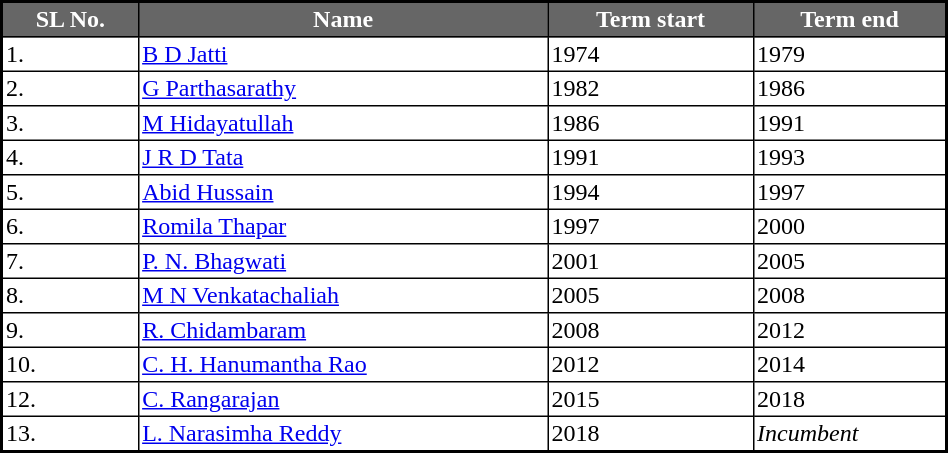<table class="sortable" width="50%" cellpadding="2" cellspacing="0" border="1" style="border-collapse: collapse; border: 2px #000000 solid; font-size: x-big; font-family: API PHONETIQUE">
<tr>
<th style="background-color:#666666; color:white">SL No.</th>
<th style="background-color:#666666; color:white">Name</th>
<th style="background-color:#666666; color:white">Term start</th>
<th style="background-color:#666666; color:white">Term end</th>
</tr>
<tr>
<td>1.</td>
<td><a href='#'>B D Jatti</a></td>
<td>1974</td>
<td>1979</td>
</tr>
<tr>
<td>2.</td>
<td><a href='#'>G Parthasarathy</a></td>
<td>1982</td>
<td>1986</td>
</tr>
<tr>
<td>3.</td>
<td><a href='#'>M Hidayatullah</a></td>
<td>1986</td>
<td>1991</td>
</tr>
<tr>
<td>4.</td>
<td><a href='#'>J R D Tata</a></td>
<td>1991</td>
<td>1993</td>
</tr>
<tr>
<td>5.</td>
<td><a href='#'>Abid Hussain</a></td>
<td>1994</td>
<td>1997</td>
</tr>
<tr>
<td>6.</td>
<td><a href='#'>Romila Thapar</a></td>
<td>1997</td>
<td>2000</td>
</tr>
<tr>
<td>7.</td>
<td><a href='#'>P. N. Bhagwati</a></td>
<td>2001</td>
<td>2005</td>
</tr>
<tr>
<td>8.</td>
<td><a href='#'>M N Venkatachaliah</a></td>
<td>2005</td>
<td>2008</td>
</tr>
<tr>
<td>9.</td>
<td><a href='#'>R. Chidambaram</a></td>
<td>2008</td>
<td>2012</td>
</tr>
<tr>
<td>10.</td>
<td><a href='#'>C. H. Hanumantha Rao</a></td>
<td>2012</td>
<td>2014</td>
</tr>
<tr>
<td>12.</td>
<td><a href='#'>C. Rangarajan</a></td>
<td>2015</td>
<td>2018</td>
</tr>
<tr>
<td>13.</td>
<td><a href='#'>L. Narasimha Reddy</a></td>
<td>2018</td>
<td><em>Incumbent</em></td>
</tr>
</table>
